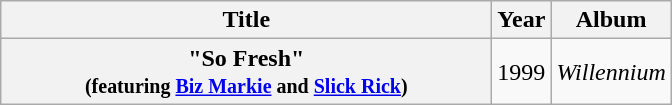<table class="wikitable plainrowheaders" style="text-align:center;">
<tr>
<th scope="col" style="width:20em;">Title</th>
<th scope="col">Year</th>
<th scope="col">Album</th>
</tr>
<tr>
<th scope="row">"So Fresh"<br><small>(featuring <a href='#'>Biz Markie</a> and <a href='#'>Slick Rick</a>)</small></th>
<td>1999</td>
<td><em>Willennium</em></td>
</tr>
</table>
